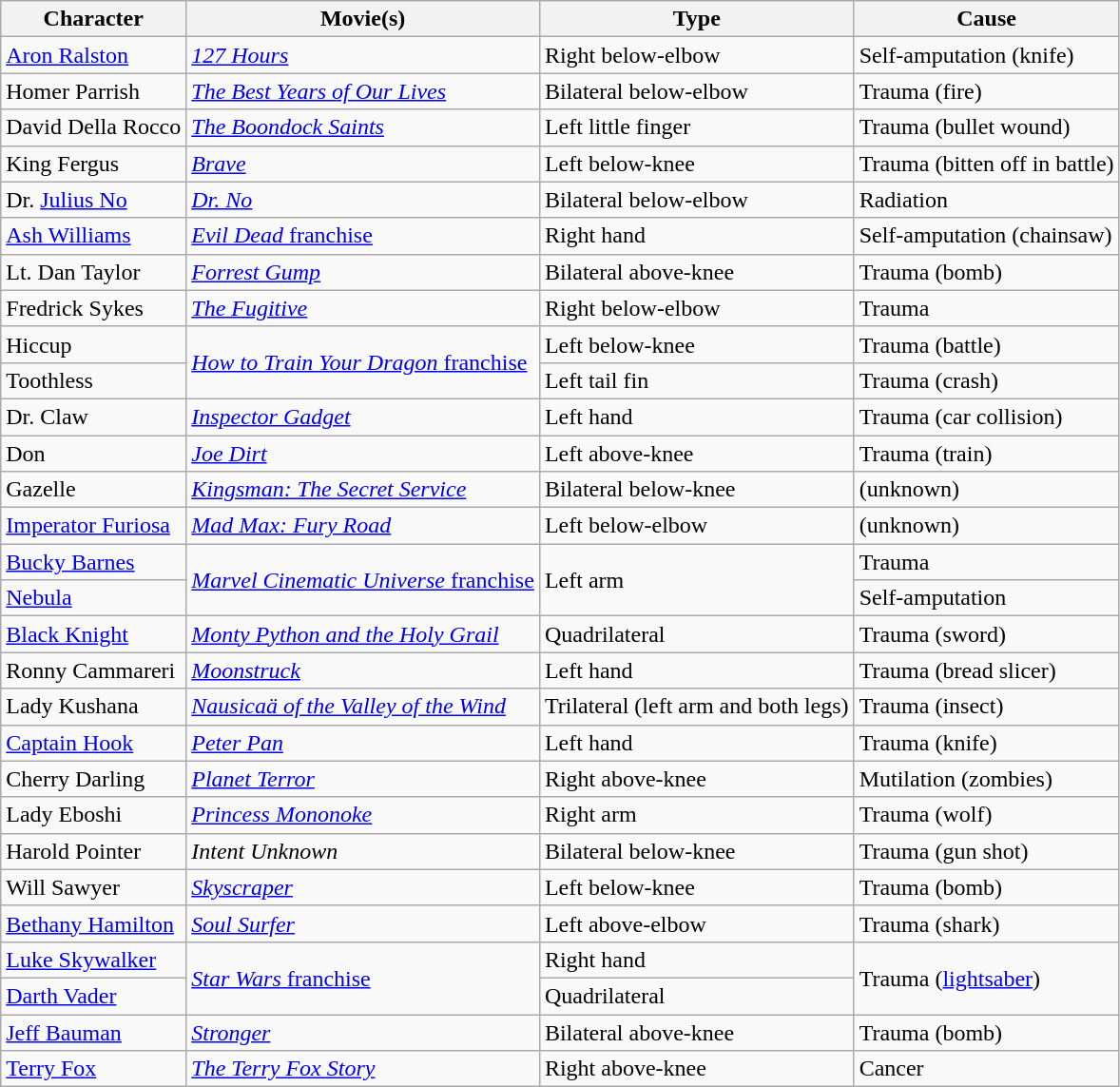<table class="wikitable sortable">
<tr>
<th scope="col">Character</th>
<th scope="col">Movie(s)</th>
<th scope="col">Type</th>
<th>Cause</th>
</tr>
<tr>
<td><a href='#'>Aron Ralston</a></td>
<td><em><a href='#'>127 Hours</a></em></td>
<td>Right below-elbow</td>
<td>Self-amputation (knife)</td>
</tr>
<tr>
<td>Homer Parrish</td>
<td><em><a href='#'>The Best Years of Our Lives</a></em></td>
<td>Bilateral below-elbow</td>
<td>Trauma (fire)</td>
</tr>
<tr>
<td>David Della Rocco</td>
<td><em><a href='#'>The Boondock Saints</a></em></td>
<td>Left little finger</td>
<td>Trauma (bullet wound)</td>
</tr>
<tr>
<td>King Fergus</td>
<td><a href='#'><em>Brave</em></a></td>
<td>Left below-knee</td>
<td>Trauma (bitten off in battle)</td>
</tr>
<tr>
<td>Dr. <a href='#'>Julius No</a></td>
<td><em><a href='#'>Dr. No</a></em></td>
<td>Bilateral below-elbow</td>
<td>Radiation</td>
</tr>
<tr>
<td><a href='#'>Ash Williams</a></td>
<td><a href='#'><em>Evil Dead</em> franchise</a></td>
<td>Right hand</td>
<td>Self-amputation (chainsaw)</td>
</tr>
<tr>
<td>Lt. Dan Taylor</td>
<td><em><a href='#'>Forrest Gump</a></em></td>
<td>Bilateral above-knee</td>
<td>Trauma (bomb)</td>
</tr>
<tr>
<td>Fredrick Sykes</td>
<td><em><a href='#'>The Fugitive</a></em></td>
<td>Right below-elbow</td>
<td>Trauma</td>
</tr>
<tr>
<td>Hiccup</td>
<td rowspan="2"><a href='#'><em>How to Train Your Dragon</em> franchise</a></td>
<td>Left below-knee</td>
<td>Trauma (battle)</td>
</tr>
<tr>
<td>Toothless</td>
<td>Left tail fin</td>
<td>Trauma (crash)</td>
</tr>
<tr>
<td>Dr. Claw</td>
<td><a href='#'><em>Inspector Gadget</em></a></td>
<td>Left hand</td>
<td>Trauma (car collision)</td>
</tr>
<tr>
<td>Don</td>
<td><em><a href='#'>Joe Dirt</a></em></td>
<td>Left above-knee</td>
<td>Trauma (train)</td>
</tr>
<tr>
<td>Gazelle</td>
<td><em><a href='#'>Kingsman: The Secret Service</a></em></td>
<td>Bilateral below-knee</td>
<td>(unknown)</td>
</tr>
<tr>
<td><a href='#'>Imperator Furiosa</a></td>
<td><em><a href='#'>Mad Max: Fury Road</a></em></td>
<td>Left below-elbow</td>
<td>(unknown)</td>
</tr>
<tr>
<td><a href='#'>Bucky Barnes</a></td>
<td rowspan="2"><a href='#'><em>Marvel Cinematic Universe</em> franchise</a></td>
<td rowspan="2">Left arm</td>
<td>Trauma</td>
</tr>
<tr>
<td><a href='#'>Nebula</a></td>
<td>Self-amputation</td>
</tr>
<tr>
<td><a href='#'>Black Knight</a></td>
<td><em><a href='#'>Monty Python and the Holy Grail</a></em></td>
<td>Quadrilateral</td>
<td>Trauma (sword)</td>
</tr>
<tr>
<td>Ronny Cammareri</td>
<td><em><a href='#'>Moonstruck</a></em></td>
<td>Left hand</td>
<td>Trauma (bread slicer)</td>
</tr>
<tr>
<td>Lady Kushana</td>
<td><em><a href='#'>Nausicaä of the Valley of the Wind</a></em></td>
<td>Trilateral (left arm and both legs)</td>
<td>Trauma (insect)</td>
</tr>
<tr>
<td><a href='#'>Captain Hook</a></td>
<td><a href='#'><em>Peter Pan</em></a></td>
<td>Left hand</td>
<td>Trauma (knife)</td>
</tr>
<tr>
<td>Cherry Darling</td>
<td><em><a href='#'>Planet Terror</a></em></td>
<td>Right above-knee</td>
<td>Mutilation (zombies)</td>
</tr>
<tr>
<td>Lady Eboshi</td>
<td><em><a href='#'>Princess Mononoke</a></em></td>
<td>Right arm</td>
<td>Trauma (wolf)</td>
</tr>
<tr>
<td>Harold Pointer</td>
<td [Intent Unknown (2023 film)><em>Intent Unknown</em></td>
<td>Bilateral below-knee</td>
<td>Trauma (gun shot)</td>
</tr>
<tr>
<td>Will Sawyer</td>
<td><a href='#'><em>Skyscraper</em></a></td>
<td>Left below-knee</td>
<td>Trauma (bomb)</td>
</tr>
<tr>
<td><a href='#'>Bethany Hamilton</a></td>
<td><a href='#'><em>Soul Surfer</em></a></td>
<td>Left above-elbow</td>
<td>Trauma (shark)</td>
</tr>
<tr>
<td><a href='#'>Luke Skywalker</a></td>
<td rowspan="2"><a href='#'><em>Star Wars</em> franchise</a></td>
<td>Right hand</td>
<td rowspan="2">Trauma (<a href='#'>lightsaber</a>)</td>
</tr>
<tr>
<td><a href='#'>Darth Vader</a></td>
<td>Quadrilateral</td>
</tr>
<tr>
<td><a href='#'>Jeff Bauman</a></td>
<td><em><a href='#'>Stronger</a></em></td>
<td>Bilateral above-knee</td>
<td>Trauma (bomb)</td>
</tr>
<tr>
<td><a href='#'>Terry Fox</a></td>
<td><em><a href='#'>The Terry Fox Story</a></em></td>
<td>Right above-knee</td>
<td>Cancer</td>
</tr>
</table>
